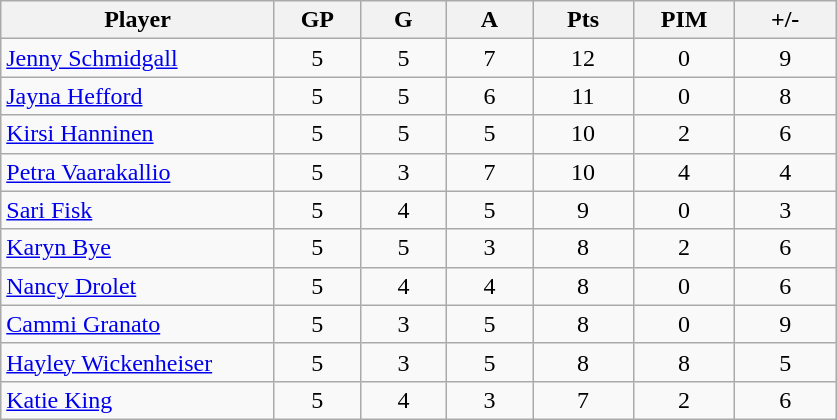<table class="wikitable sortable" style="text-align:center;">
<tr>
<th width="175px">Player</th>
<th width="50px">GP</th>
<th width="50px">G</th>
<th width="50px">A</th>
<th width="60px">Pts</th>
<th width="60px">PIM</th>
<th width="60px">+/-</th>
</tr>
<tr align=center>
<td align=left> <a href='#'>Jenny Schmidgall</a></td>
<td>5</td>
<td>5</td>
<td>7</td>
<td>12</td>
<td>0</td>
<td>9</td>
</tr>
<tr align=center>
<td align=left> <a href='#'>Jayna Hefford</a></td>
<td>5</td>
<td>5</td>
<td>6</td>
<td>11</td>
<td>0</td>
<td>8</td>
</tr>
<tr align=center>
<td align=left> <a href='#'>Kirsi Hanninen</a></td>
<td>5</td>
<td>5</td>
<td>5</td>
<td>10</td>
<td>2</td>
<td>6</td>
</tr>
<tr align=center>
<td align=left> <a href='#'>Petra Vaarakallio</a></td>
<td>5</td>
<td>3</td>
<td>7</td>
<td>10</td>
<td>4</td>
<td>4</td>
</tr>
<tr align=center>
<td align=left> <a href='#'>Sari Fisk</a></td>
<td>5</td>
<td>4</td>
<td>5</td>
<td>9</td>
<td>0</td>
<td>3</td>
</tr>
<tr align=center>
<td align=left> <a href='#'>Karyn Bye</a></td>
<td>5</td>
<td>5</td>
<td>3</td>
<td>8</td>
<td>2</td>
<td>6</td>
</tr>
<tr align=center>
<td align=left> <a href='#'>Nancy Drolet</a></td>
<td>5</td>
<td>4</td>
<td>4</td>
<td>8</td>
<td>0</td>
<td>6</td>
</tr>
<tr align=center>
<td align=left> <a href='#'>Cammi Granato</a></td>
<td>5</td>
<td>3</td>
<td>5</td>
<td>8</td>
<td>0</td>
<td>9</td>
</tr>
<tr align=center>
<td align=left> <a href='#'>Hayley Wickenheiser</a></td>
<td>5</td>
<td>3</td>
<td>5</td>
<td>8</td>
<td>8</td>
<td>5</td>
</tr>
<tr align=center>
<td align=left> <a href='#'>Katie King</a></td>
<td>5</td>
<td>4</td>
<td>3</td>
<td>7</td>
<td>2</td>
<td>6</td>
</tr>
</table>
